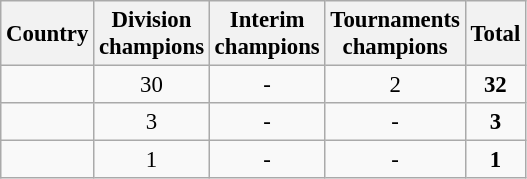<table class="wikitable sortable mw-collapsible" style="font-size:95%; align=center">
<tr>
<th>Country</th>
<th>Division<br>champions</th>
<th>Interim<br>champions</th>
<th>Tournaments<br>champions</th>
<th>Total</th>
</tr>
<tr>
<td align=left></td>
<td align=center>30</td>
<td align=center>-</td>
<td align=center>2</td>
<td align=center><strong>32</strong></td>
</tr>
<tr>
<td align=left></td>
<td align=center>3</td>
<td align=center>-</td>
<td align=center>-</td>
<td align=center><strong>3</strong></td>
</tr>
<tr>
<td align=left></td>
<td align=center>1</td>
<td align=center>-</td>
<td align=center>-</td>
<td align=center><strong>1</strong></td>
</tr>
</table>
